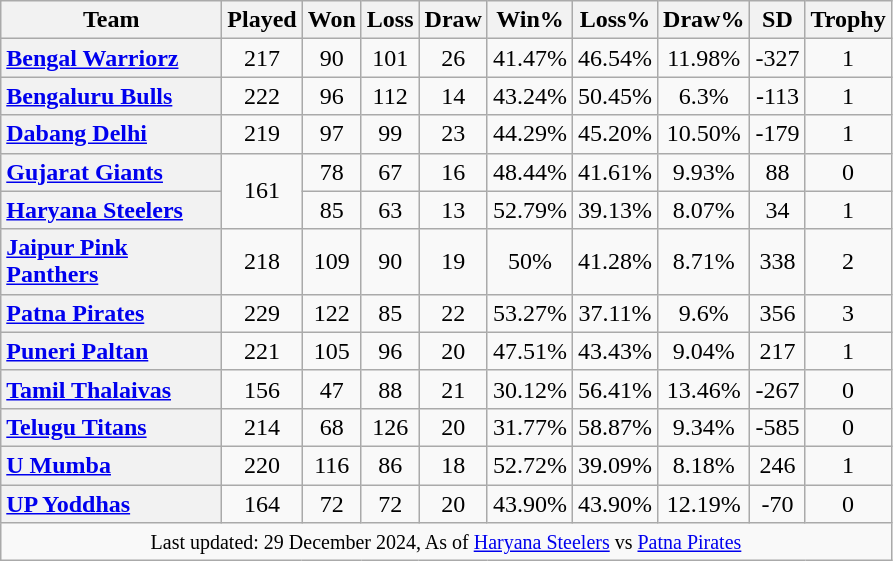<table class="wikitable sortable" style="text-align: center">
<tr>
<th style="width:140px;">Team</th>
<th>Played</th>
<th>Won</th>
<th>Loss<br></th>
<th>Draw<br></th>
<th>Win%</th>
<th>Loss%</th>
<th>Draw%</th>
<th>SD</th>
<th>Trophy</th>
</tr>
<tr>
<th style="text-align:left;"><a href='#'>Bengal Warriorz</a></th>
<td>217</td>
<td>90</td>
<td>101</td>
<td>26</td>
<td>41.47%</td>
<td>46.54%</td>
<td>11.98%</td>
<td>-327</td>
<td>1</td>
</tr>
<tr>
<th style="text-align:left;"><a href='#'>Bengaluru Bulls</a></th>
<td>222</td>
<td>96</td>
<td>112</td>
<td>14</td>
<td>43.24%</td>
<td>50.45%</td>
<td>6.3%</td>
<td>-113</td>
<td>1</td>
</tr>
<tr>
<th style="text-align:left;"><a href='#'>Dabang Delhi</a></th>
<td>219</td>
<td>97</td>
<td>99</td>
<td>23</td>
<td>44.29%</td>
<td>45.20%</td>
<td>10.50%</td>
<td>-179</td>
<td>1</td>
</tr>
<tr>
<th style="text-align:left;"><a href='#'>Gujarat Giants</a></th>
<td rowspan=2>161</td>
<td>78</td>
<td>67</td>
<td>16</td>
<td>48.44%</td>
<td>41.61%</td>
<td>9.93%</td>
<td>88</td>
<td>0</td>
</tr>
<tr>
<th style="text-align:left;"><a href='#'>Haryana Steelers</a></th>
<td>85</td>
<td>63</td>
<td>13</td>
<td>52.79%</td>
<td>39.13%</td>
<td>8.07%</td>
<td>34</td>
<td>1</td>
</tr>
<tr>
<th style="text-align:left;"><a href='#'>Jaipur Pink Panthers</a></th>
<td>218</td>
<td>109</td>
<td>90</td>
<td>19</td>
<td>50%</td>
<td>41.28%</td>
<td>8.71%</td>
<td>338</td>
<td>2</td>
</tr>
<tr>
<th style="text-align:left;"><a href='#'>Patna Pirates</a></th>
<td>229</td>
<td>122</td>
<td>85</td>
<td>22</td>
<td>53.27%</td>
<td>37.11%</td>
<td>9.6%</td>
<td>356</td>
<td>3</td>
</tr>
<tr>
<th style="text-align:left;"><a href='#'>Puneri Paltan</a></th>
<td>221</td>
<td>105</td>
<td>96</td>
<td>20</td>
<td>47.51%</td>
<td>43.43%</td>
<td>9.04%</td>
<td>217</td>
<td>1</td>
</tr>
<tr>
<th style="text-align:left;"><a href='#'>Tamil Thalaivas</a></th>
<td>156</td>
<td>47</td>
<td>88</td>
<td>21</td>
<td>30.12%</td>
<td>56.41%</td>
<td>13.46%</td>
<td>-267</td>
<td>0</td>
</tr>
<tr>
<th style="text-align:left;"><a href='#'>Telugu Titans</a></th>
<td>214</td>
<td>68</td>
<td>126</td>
<td>20</td>
<td>31.77%</td>
<td>58.87%</td>
<td>9.34%</td>
<td>-585</td>
<td>0</td>
</tr>
<tr>
<th style="text-align:left;"><a href='#'>U Mumba</a></th>
<td>220</td>
<td>116</td>
<td>86</td>
<td>18</td>
<td>52.72%</td>
<td>39.09%</td>
<td>8.18%</td>
<td>246</td>
<td>1</td>
</tr>
<tr>
<th style="text-align:left;"><a href='#'>UP Yoddhas</a></th>
<td>164</td>
<td>72</td>
<td>72</td>
<td>20</td>
<td>43.90%</td>
<td>43.90%</td>
<td>12.19%</td>
<td>-70</td>
<td>0</td>
</tr>
<tr>
<td colspan="10"><small>Last updated: 29 December 2024, As of <a href='#'>Haryana Steelers</a> vs <a href='#'>Patna Pirates</a> </small></td>
</tr>
</table>
